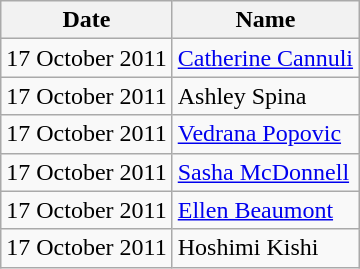<table class="wikitable">
<tr>
<th>Date</th>
<th>Name</th>
</tr>
<tr>
<td>17 October 2011</td>
<td> <a href='#'>Catherine Cannuli</a></td>
</tr>
<tr>
<td>17 October 2011</td>
<td> Ashley Spina</td>
</tr>
<tr>
<td>17 October 2011</td>
<td> <a href='#'>Vedrana Popovic</a></td>
</tr>
<tr>
<td>17 October 2011</td>
<td> <a href='#'>Sasha McDonnell</a></td>
</tr>
<tr>
<td>17 October 2011</td>
<td> <a href='#'>Ellen Beaumont</a></td>
</tr>
<tr>
<td>17 October 2011</td>
<td> Hoshimi Kishi</td>
</tr>
</table>
